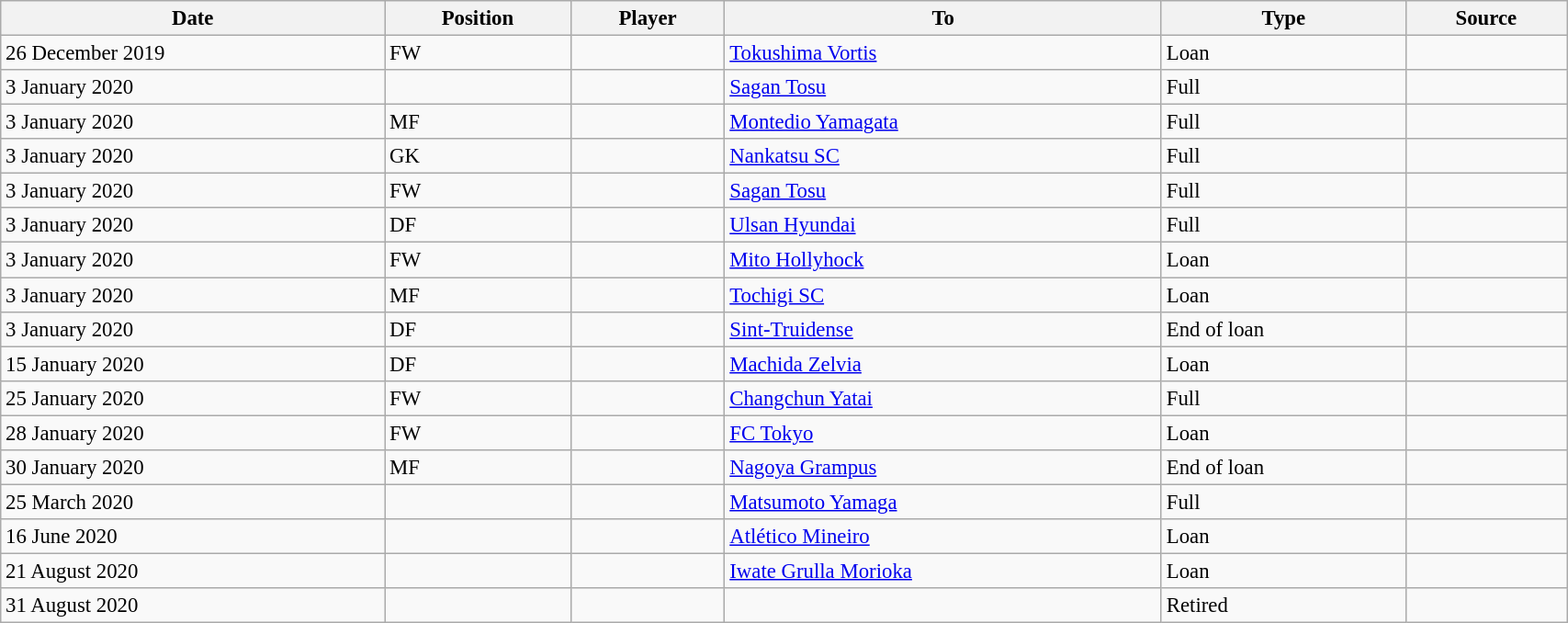<table class="wikitable sortable" style="width:90%; text-align:center; font-size:95%; text-align:left;">
<tr>
<th>Date</th>
<th>Position</th>
<th>Player</th>
<th>To</th>
<th>Type</th>
<th>Source</th>
</tr>
<tr>
<td>26 December 2019</td>
<td>FW</td>
<td></td>
<td> <a href='#'>Tokushima Vortis</a></td>
<td>Loan</td>
<td></td>
</tr>
<tr>
<td>3 January 2020</td>
<td></td>
<td></td>
<td> <a href='#'>Sagan Tosu</a></td>
<td>Full</td>
<td></td>
</tr>
<tr>
<td>3 January 2020</td>
<td>MF</td>
<td></td>
<td> <a href='#'>Montedio Yamagata</a></td>
<td>Full</td>
<td></td>
</tr>
<tr>
<td>3 January 2020</td>
<td>GK</td>
<td></td>
<td> <a href='#'>Nankatsu SC</a></td>
<td>Full</td>
<td></td>
</tr>
<tr>
<td>3 January 2020</td>
<td>FW</td>
<td></td>
<td> <a href='#'>Sagan Tosu</a></td>
<td>Full</td>
<td></td>
</tr>
<tr>
<td>3 January 2020</td>
<td>DF</td>
<td></td>
<td> <a href='#'>Ulsan Hyundai</a></td>
<td>Full</td>
<td></td>
</tr>
<tr>
<td>3 January 2020</td>
<td>FW</td>
<td></td>
<td> <a href='#'>Mito Hollyhock</a></td>
<td>Loan</td>
<td></td>
</tr>
<tr>
<td>3 January 2020</td>
<td>MF</td>
<td></td>
<td> <a href='#'>Tochigi SC</a></td>
<td>Loan</td>
<td></td>
</tr>
<tr>
<td>3 January 2020</td>
<td>DF</td>
<td></td>
<td> <a href='#'>Sint-Truidense</a></td>
<td>End of loan</td>
<td></td>
</tr>
<tr>
<td>15 January 2020</td>
<td>DF</td>
<td></td>
<td> <a href='#'>Machida Zelvia</a></td>
<td>Loan</td>
<td></td>
</tr>
<tr>
<td>25 January 2020</td>
<td>FW</td>
<td></td>
<td> <a href='#'>Changchun Yatai</a></td>
<td>Full</td>
<td></td>
</tr>
<tr>
<td>28 January 2020</td>
<td>FW</td>
<td></td>
<td> <a href='#'>FC Tokyo</a></td>
<td>Loan</td>
<td></td>
</tr>
<tr>
<td>30 January 2020</td>
<td>MF</td>
<td></td>
<td> <a href='#'>Nagoya Grampus</a></td>
<td>End of loan</td>
<td></td>
</tr>
<tr>
<td>25 March 2020</td>
<td></td>
<td></td>
<td> <a href='#'>Matsumoto Yamaga</a></td>
<td>Full</td>
<td></td>
</tr>
<tr>
<td>16 June 2020</td>
<td></td>
<td></td>
<td> <a href='#'>Atlético Mineiro</a></td>
<td>Loan</td>
<td></td>
</tr>
<tr>
<td>21 August 2020</td>
<td></td>
<td></td>
<td> <a href='#'>Iwate Grulla Morioka</a></td>
<td>Loan</td>
<td></td>
</tr>
<tr>
<td>31 August 2020</td>
<td></td>
<td></td>
<td></td>
<td>Retired</td>
<td></td>
</tr>
</table>
